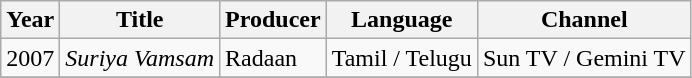<table class="wikitable sortable">
<tr>
<th>Year</th>
<th>Title</th>
<th>Producer</th>
<th>Language</th>
<th>Channel</th>
</tr>
<tr>
<td>2007</td>
<td><em>Suriya Vamsam</em></td>
<td>Radaan</td>
<td>Tamil / Telugu</td>
<td>Sun TV / Gemini TV</td>
</tr>
<tr>
</tr>
</table>
